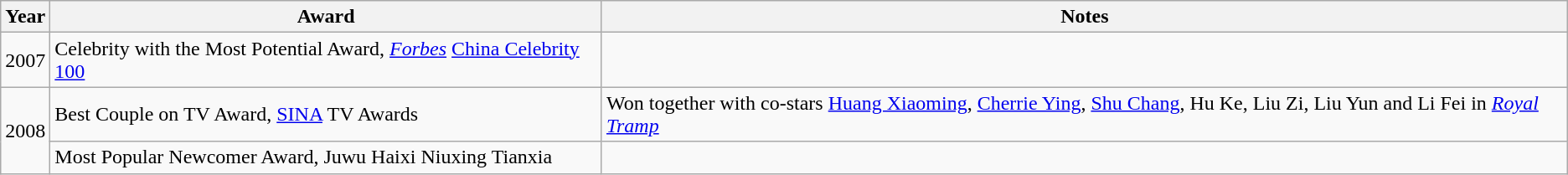<table class="wikitable">
<tr>
<th>Year</th>
<th>Award</th>
<th>Notes</th>
</tr>
<tr>
<td>2007</td>
<td>Celebrity with the Most Potential Award, <em><a href='#'>Forbes</a></em> <a href='#'>China Celebrity 100</a><br></td>
<td></td>
</tr>
<tr>
<td rowspan=2>2008</td>
<td>Best Couple on TV Award, <a href='#'>SINA</a> TV Awards<br></td>
<td>Won together with co-stars <a href='#'>Huang Xiaoming</a>, <a href='#'>Cherrie Ying</a>, <a href='#'>Shu Chang</a>, Hu Ke, Liu Zi, Liu Yun and Li Fei in <em><a href='#'>Royal Tramp</a></em></td>
</tr>
<tr>
<td>Most Popular Newcomer Award, Juwu Haixi Niuxing Tianxia<br></td>
<td></td>
</tr>
</table>
